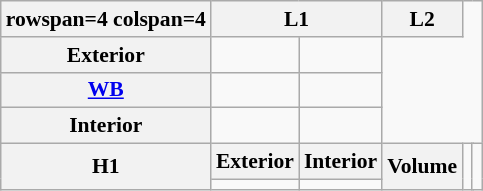<table class="wikitable" style="font-size:90%;text-align:center;">
<tr>
<th>rowspan=4 colspan=4 </th>
<th colspan=2>L1</th>
<th>L2</th>
</tr>
<tr>
<th>Exterior</th>
<td></td>
<td></td>
</tr>
<tr>
<th><a href='#'>WB</a></th>
<td></td>
<td></td>
</tr>
<tr>
<th>Interior</th>
<td></td>
<td></td>
</tr>
<tr>
<th rowspan=2>H1</th>
<th>Exterior</th>
<th>Interior</th>
<th rowspan=2>Volume</th>
<td colspan=2 rowspan=2></td>
<td rowspan=2></td>
</tr>
<tr>
<td></td>
<td></td>
</tr>
</table>
